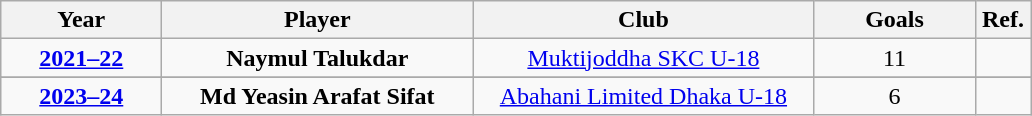<table class="wikitable" style="text-align:center">
<tr>
<th width="100">Year</th>
<th width="200">Player</th>
<th width="220">Club</th>
<th width="100">Goals</th>
<th width="30">Ref.</th>
</tr>
<tr>
<td><strong><a href='#'>2021–22</a></strong></td>
<td> <strong>Naymul Talukdar</strong></td>
<td><a href='#'>Muktijoddha SKC U-18</a></td>
<td>11</td>
<td></td>
</tr>
<tr>
</tr>
<tr>
<td><strong><a href='#'>2023–24</a></strong></td>
<td> <strong>Md Yeasin Arafat Sifat</strong></td>
<td><a href='#'>Abahani Limited Dhaka U-18</a></td>
<td>6</td>
<td></td>
</tr>
</table>
